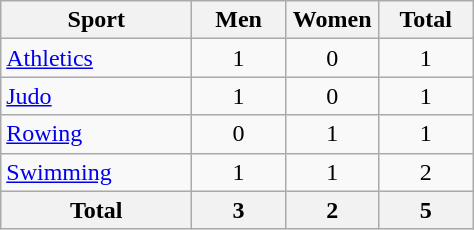<table class="wikitable sortable" style="text-align:center;">
<tr>
<th width=120>Sport</th>
<th width=55>Men</th>
<th width=55>Women</th>
<th width=55>Total</th>
</tr>
<tr>
<td align=left><a href='#'>Athletics</a></td>
<td>1</td>
<td>0</td>
<td>1</td>
</tr>
<tr>
<td align=left><a href='#'>Judo</a></td>
<td>1</td>
<td>0</td>
<td>1</td>
</tr>
<tr>
<td align=left><a href='#'>Rowing</a></td>
<td>0</td>
<td>1</td>
<td>1</td>
</tr>
<tr>
<td align=left><a href='#'>Swimming</a></td>
<td>1</td>
<td>1</td>
<td>2</td>
</tr>
<tr>
<th>Total</th>
<th>3</th>
<th>2</th>
<th>5</th>
</tr>
</table>
